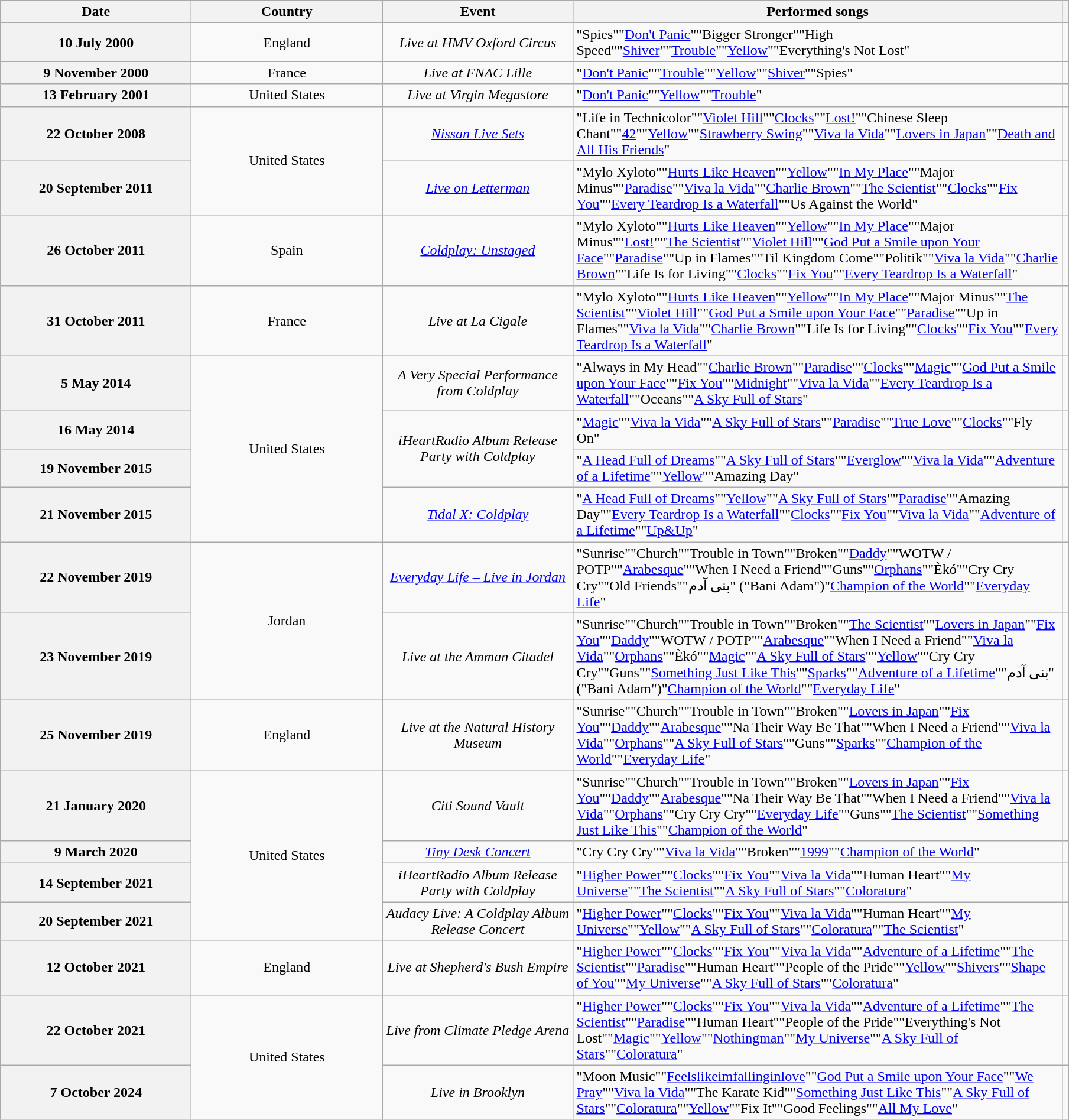<table class="wikitable sortable plainrowheaders" style="text-align:center;">
<tr>
<th scope="col" style="width:13em;">Date</th>
<th scope="col" style="width:13em;">Country</th>
<th scope="col" style="width:13em;">Event</th>
<th scope="col" style="width:34em;" class="unsortable">Performed songs</th>
<th scope="col" class="unsortable"></th>
</tr>
<tr>
<th scope="row" style="text-align:center;">10 July 2000</th>
<td>England</td>
<td><em>Live at HMV Oxford Circus</em></td>
<td style="text-align:left;">"Spies""<a href='#'>Don't Panic</a>""Bigger Stronger""High Speed""<a href='#'>Shiver</a>""<a href='#'>Trouble</a>""<a href='#'>Yellow</a>""Everything's Not Lost"</td>
<td></td>
</tr>
<tr>
<th scope="row" style="text-align:center;">9 November 2000</th>
<td>France</td>
<td><em>Live at FNAC Lille</em></td>
<td style="text-align:left;">"<a href='#'>Don't Panic</a>""<a href='#'>Trouble</a>""<a href='#'>Yellow</a>""<a href='#'>Shiver</a>""Spies"</td>
<td></td>
</tr>
<tr>
<th scope="row" style="text-align:center;">13 February 2001</th>
<td>United States</td>
<td><em>Live at Virgin Megastore</em></td>
<td style="text-align:left;">"<a href='#'>Don't Panic</a>""<a href='#'>Yellow</a>""<a href='#'>Trouble</a>"</td>
<td></td>
</tr>
<tr>
<th scope="row" style="text-align:center;">22 October 2008</th>
<td rowspan="2">United States</td>
<td><em><a href='#'>Nissan Live Sets</a></em></td>
<td style="text-align:left;">"Life in Technicolor""<a href='#'>Violet Hill</a>""<a href='#'>Clocks</a>""<a href='#'>Lost!</a>""Chinese Sleep Chant""<a href='#'>42</a>""<a href='#'>Yellow</a>""<a href='#'>Strawberry Swing</a>""<a href='#'>Viva la Vida</a>""<a href='#'>Lovers in Japan</a>""<a href='#'>Death and All His Friends</a>"</td>
<td></td>
</tr>
<tr>
<th scope="row" style="text-align:center;">20 September 2011</th>
<td><em><a href='#'>Live on Letterman</a></em></td>
<td style="text-align:left;">"Mylo Xyloto""<a href='#'>Hurts Like Heaven</a>""<a href='#'>Yellow</a>""<a href='#'>In My Place</a>""Major Minus""<a href='#'>Paradise</a>""<a href='#'>Viva la Vida</a>""<a href='#'>Charlie Brown</a>""<a href='#'>The Scientist</a>""<a href='#'>Clocks</a>""<a href='#'>Fix You</a>""<a href='#'>Every Teardrop Is a Waterfall</a>""Us Against the World"</td>
<td></td>
</tr>
<tr>
<th scope="row" style="text-align:center;">26 October 2011</th>
<td>Spain</td>
<td><em><a href='#'>Coldplay: Unstaged</a></em></td>
<td style="text-align:left;">"Mylo Xyloto""<a href='#'>Hurts Like Heaven</a>""<a href='#'>Yellow</a>""<a href='#'>In My Place</a>""Major Minus""<a href='#'>Lost!</a>""<a href='#'>The Scientist</a>""<a href='#'>Violet Hill</a>""<a href='#'>God Put a Smile upon Your Face</a>""<a href='#'>Paradise</a>""Up in Flames""Til Kingdom Come""Politik""<a href='#'>Viva la Vida</a>""<a href='#'>Charlie Brown</a>""Life Is for Living""<a href='#'>Clocks</a>""<a href='#'>Fix You</a>""<a href='#'>Every Teardrop Is a Waterfall</a>"</td>
<td></td>
</tr>
<tr>
<th scope="row" style="text-align:center;">31 October 2011</th>
<td>France</td>
<td><em>Live at La Cigale</em></td>
<td style="text-align:left;">"Mylo Xyloto""<a href='#'>Hurts Like Heaven</a>""<a href='#'>Yellow</a>""<a href='#'>In My Place</a>""Major Minus""<a href='#'>The Scientist</a>""<a href='#'>Violet Hill</a>""<a href='#'>God Put a Smile upon Your Face</a>""<a href='#'>Paradise</a>""Up in Flames""<a href='#'>Viva la Vida</a>""<a href='#'>Charlie Brown</a>""Life Is for Living""<a href='#'>Clocks</a>""<a href='#'>Fix You</a>""<a href='#'>Every Teardrop Is a Waterfall</a>"</td>
<td></td>
</tr>
<tr>
<th scope="row" style="text-align:center;">5 May 2014</th>
<td rowspan="4">United States</td>
<td><em>A Very Special Performance from Coldplay</em></td>
<td style="text-align:left;">"Always in My Head""<a href='#'>Charlie Brown</a>""<a href='#'>Paradise</a>""<a href='#'>Clocks</a>""<a href='#'>Magic</a>""<a href='#'>God Put a Smile upon Your Face</a>""<a href='#'>Fix You</a>""<a href='#'>Midnight</a>""<a href='#'>Viva la Vida</a>""<a href='#'>Every Teardrop Is a Waterfall</a>""Oceans""<a href='#'>A Sky Full of Stars</a>"</td>
<td></td>
</tr>
<tr>
<th scope="row" style="text-align:center;">16 May 2014</th>
<td rowspan="2"><em>iHeartRadio Album Release Party with Coldplay</em></td>
<td style="text-align:left;">"<a href='#'>Magic</a>""<a href='#'>Viva la Vida</a>""<a href='#'>A Sky Full of Stars</a>""<a href='#'>Paradise</a>""<a href='#'>True Love</a>""<a href='#'>Clocks</a>""Fly On"</td>
<td></td>
</tr>
<tr>
<th scope="row" style="text-align:center;">19 November 2015</th>
<td style="text-align:left;">"<a href='#'>A Head Full of Dreams</a>""<a href='#'>A Sky Full of Stars</a>""<a href='#'>Everglow</a>""<a href='#'>Viva la Vida</a>""<a href='#'>Adventure of a Lifetime</a>""<a href='#'>Yellow</a>""Amazing Day"</td>
<td></td>
</tr>
<tr>
<th scope="row" style="text-align:center;">21 November 2015</th>
<td><em><a href='#'>Tidal X: Coldplay</a></em></td>
<td style="text-align:left;">"<a href='#'>A Head Full of Dreams</a>""<a href='#'>Yellow</a>""<a href='#'>A Sky Full of Stars</a>""<a href='#'>Paradise</a>""Amazing Day""<a href='#'>Every Teardrop Is a Waterfall</a>""<a href='#'>Clocks</a>""<a href='#'>Fix You</a>""<a href='#'>Viva la Vida</a>""<a href='#'>Adventure of a Lifetime</a>""<a href='#'>Up&Up</a>"</td>
<td></td>
</tr>
<tr>
<th scope="row" style="text-align:center;">22 November 2019</th>
<td rowspan="2">Jordan</td>
<td><em><a href='#'>Everyday Life – Live in Jordan</a></em></td>
<td style="text-align:left;">"Sunrise""Church""Trouble in Town""Broken""<a href='#'>Daddy</a>""WOTW / POTP""<a href='#'>Arabesque</a>""When I Need a Friend""Guns""<a href='#'>Orphans</a>""Èkó""Cry Cry Cry""Old Friends""بنی آدم" ("Bani Adam")"<a href='#'>Champion of the World</a>""<a href='#'>Everyday Life</a>"</td>
<td></td>
</tr>
<tr>
<th scope="row" style="text-align:center;">23 November 2019</th>
<td><em>Live at the Amman Citadel</em></td>
<td style="text-align:left;">"Sunrise""Church""Trouble in Town""Broken""<a href='#'>The Scientist</a>""<a href='#'>Lovers in Japan</a>""<a href='#'>Fix You</a>""<a href='#'>Daddy</a>""WOTW / POTP""<a href='#'>Arabesque</a>""When I Need a Friend""<a href='#'>Viva la Vida</a>""<a href='#'>Orphans</a>""Èkó""<a href='#'>Magic</a>""<a href='#'>A Sky Full of Stars</a>""<a href='#'>Yellow</a>""Cry Cry Cry""Guns""<a href='#'>Something Just Like This</a>""<a href='#'>Sparks</a>""<a href='#'>Adventure of a Lifetime</a>""بنی آدم" ("Bani Adam")"<a href='#'>Champion of the World</a>""<a href='#'>Everyday Life</a>"</td>
<td></td>
</tr>
<tr>
<th scope="row" style="text-align:center;">25 November 2019</th>
<td>England</td>
<td><em>Live at the Natural History Museum</em></td>
<td style="text-align:left;">"Sunrise""Church""Trouble in Town""Broken""<a href='#'>Lovers in Japan</a>""<a href='#'>Fix You</a>""<a href='#'>Daddy</a>""<a href='#'>Arabesque</a>""Na Their Way Be That""When I Need a Friend""<a href='#'>Viva la Vida</a>""<a href='#'>Orphans</a>""<a href='#'>A Sky Full of Stars</a>""Guns""<a href='#'>Sparks</a>""<a href='#'>Champion of the World</a>""<a href='#'>Everyday Life</a>"</td>
<td></td>
</tr>
<tr>
<th scope="row" style="text-align:center;">21 January 2020</th>
<td rowspan="4">United States</td>
<td><em>Citi Sound Vault</em></td>
<td style="text-align:left;">"Sunrise""Church""Trouble in Town""Broken""<a href='#'>Lovers in Japan</a>""<a href='#'>Fix You</a>""<a href='#'>Daddy</a>""<a href='#'>Arabesque</a>""Na Their Way Be That""When I Need a Friend""<a href='#'>Viva la Vida</a>""<a href='#'>Orphans</a>""Cry Cry Cry""<a href='#'>Everyday Life</a>""Guns""<a href='#'>The Scientist</a>""<a href='#'>Something Just Like This</a>""<a href='#'>Champion of the World</a>"</td>
<td></td>
</tr>
<tr>
<th scope="row" style="text-align:center;">9 March 2020</th>
<td><em><a href='#'>Tiny Desk Concert</a></em></td>
<td style="text-align:left;">"Cry Cry Cry""<a href='#'>Viva la Vida</a>""Broken""<a href='#'>1999</a>""<a href='#'>Champion of the World</a>"</td>
<td></td>
</tr>
<tr>
<th scope="row" style="text-align:center;">14 September 2021</th>
<td><em>iHeartRadio Album Release Party with Coldplay</em></td>
<td style="text-align:left;">"<a href='#'>Higher Power</a>""<a href='#'>Clocks</a>""<a href='#'>Fix You</a>""<a href='#'>Viva la Vida</a>""Human Heart""<a href='#'>My Universe</a>""<a href='#'>The Scientist</a>""<a href='#'>A Sky Full of Stars</a>""<a href='#'>Coloratura</a>"</td>
<td></td>
</tr>
<tr>
<th scope="row" style="text-align:center;">20 September 2021</th>
<td><em>Audacy Live: A Coldplay Album Release Concert</em></td>
<td style="text-align:left;">"<a href='#'>Higher Power</a>""<a href='#'>Clocks</a>""<a href='#'>Fix You</a>""<a href='#'>Viva la Vida</a>""Human Heart""<a href='#'>My Universe</a>""<a href='#'>Yellow</a>""<a href='#'>A Sky Full of Stars</a>""<a href='#'>Coloratura</a>""<a href='#'>The Scientist</a>"</td>
<td></td>
</tr>
<tr>
<th scope="row" style="text-align:center;">12 October 2021</th>
<td>England</td>
<td><em>Live at Shepherd's Bush Empire</em></td>
<td style="text-align:left;">"<a href='#'>Higher Power</a>""<a href='#'>Clocks</a>""<a href='#'>Fix You</a>""<a href='#'>Viva la Vida</a>""<a href='#'>Adventure of a Lifetime</a>""<a href='#'>The Scientist</a>""<a href='#'>Paradise</a>""Human Heart""People of the Pride""<a href='#'>Yellow</a>""<a href='#'>Shivers</a>""<a href='#'>Shape of You</a>""<a href='#'>My Universe</a>""<a href='#'>A Sky Full of Stars</a>""<a href='#'>Coloratura</a>"</td>
<td></td>
</tr>
<tr>
<th scope="row" style="text-align:center;">22 October 2021</th>
<td rowspan="2">United States</td>
<td><em>Live from Climate Pledge Arena</em></td>
<td style="text-align:left;">"<a href='#'>Higher Power</a>""<a href='#'>Clocks</a>""<a href='#'>Fix You</a>""<a href='#'>Viva la Vida</a>""<a href='#'>Adventure of a Lifetime</a>""<a href='#'>The Scientist</a>""<a href='#'>Paradise</a>""Human Heart""People of the Pride""Everything's Not Lost""<a href='#'>Magic</a>""<a href='#'>Yellow</a>""<a href='#'>Nothingman</a>""<a href='#'>My Universe</a>""<a href='#'>A Sky Full of Stars</a>""<a href='#'>Coloratura</a>"</td>
<td></td>
</tr>
<tr>
<th scope="row" style="text-align:center;">7 October 2024</th>
<td><em>Live in Brooklyn</em></td>
<td style="text-align:left;">"Moon Music""<a href='#'>Feelslikeimfallinginlove</a>""<a href='#'>God Put a Smile upon Your Face</a>""<a href='#'>We Pray</a>""<a href='#'>Viva la Vida</a>""The Karate Kid""<a href='#'>Something Just Like This</a>""<a href='#'>A Sky Full of Stars</a>""<a href='#'>Coloratura</a>""<a href='#'>Yellow</a>""Fix It""Good Feelings""<a href='#'>All My Love</a>"</td>
<td></td>
</tr>
</table>
